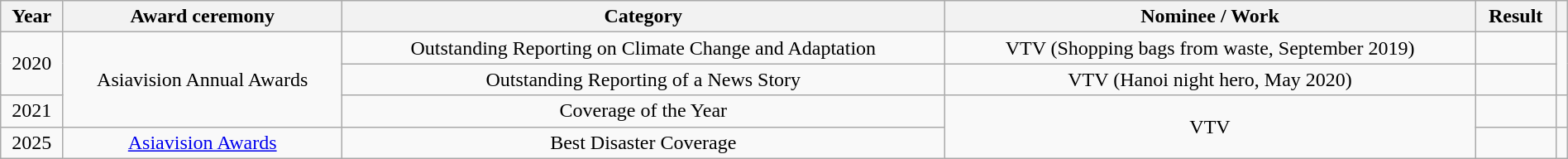<table class="wikitable plainrowheaders sortable" style="text-align:center; width:100%">
<tr>
<th scope="col">Year</th>
<th scope="col">Award ceremony</th>
<th scope="col">Category</th>
<th scope="col">Nominee / Work</th>
<th scope="col">Result</th>
<th class="unsortable" scope="col"></th>
</tr>
<tr>
<td rowspan="2">2020</td>
<td rowspan="3">Asiavision Annual Awards</td>
<td>Outstanding Reporting on Climate Change and Adaptation</td>
<td>VTV (Shopping bags from waste, September 2019)</td>
<td></td>
<td rowspan="2"></td>
</tr>
<tr>
<td>Outstanding Reporting of a News Story</td>
<td>VTV (Hanoi night hero, May 2020)</td>
<td></td>
</tr>
<tr>
<td>2021</td>
<td>Coverage of the Year</td>
<td rowspan="2">VTV</td>
<td></td>
<td></td>
</tr>
<tr>
<td>2025</td>
<td><a href='#'>Asiavision Awards</a></td>
<td>Best Disaster Coverage</td>
<td></td>
<td></td>
</tr>
</table>
